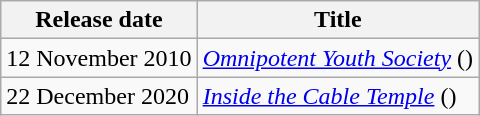<table class="wikitable">
<tr>
<th>Release date</th>
<th>Title</th>
</tr>
<tr>
<td>12 November 2010</td>
<td><em><a href='#'>Omnipotent Youth Society</a></em> ()</td>
</tr>
<tr>
<td>22 December 2020</td>
<td><em><a href='#'>Inside the Cable Temple</a></em> ()</td>
</tr>
</table>
